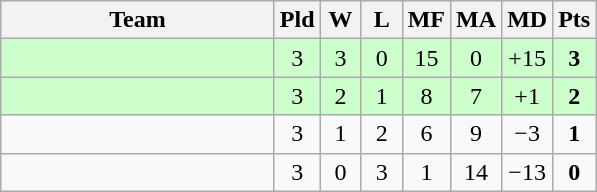<table class="wikitable" style="text-align:center">
<tr>
<th width="175">Team</th>
<th width="20">Pld</th>
<th width="20">W</th>
<th width="20">L</th>
<th width="20">MF</th>
<th width="20">MA</th>
<th width="20">MD</th>
<th width="20">Pts</th>
</tr>
<tr bgcolor="ccffcc">
<td align="left"></td>
<td>3</td>
<td>3</td>
<td>0</td>
<td>15</td>
<td>0</td>
<td>+15</td>
<td><strong>3</strong></td>
</tr>
<tr bgcolor="ccffcc">
<td align="left"></td>
<td>3</td>
<td>2</td>
<td>1</td>
<td>8</td>
<td>7</td>
<td>+1</td>
<td><strong>2</strong></td>
</tr>
<tr>
<td align="left"></td>
<td>3</td>
<td>1</td>
<td>2</td>
<td>6</td>
<td>9</td>
<td>−3</td>
<td><strong>1</strong></td>
</tr>
<tr>
<td align="left"></td>
<td>3</td>
<td>0</td>
<td>3</td>
<td>1</td>
<td>14</td>
<td>−13</td>
<td><strong>0</strong></td>
</tr>
</table>
